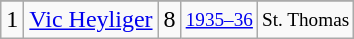<table class="wikitable">
<tr>
</tr>
<tr>
<td>1</td>
<td><a href='#'>Vic Heyliger</a></td>
<td>8</td>
<td style="font-size:80%;"><a href='#'>1935–36</a></td>
<td style="font-size:80%;">St. Thomas</td>
</tr>
</table>
